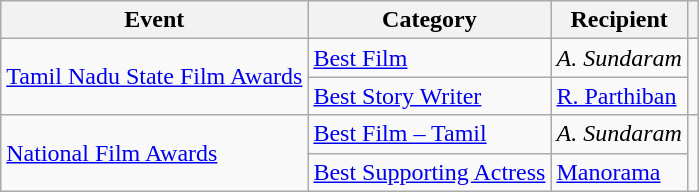<table class="wikitable">
<tr>
<th>Event</th>
<th>Category</th>
<th>Recipient</th>
<th></th>
</tr>
<tr>
<td rowspan="2"><a href='#'>Tamil Nadu State Film Awards</a></td>
<td><a href='#'>Best Film</a></td>
<td><em>A. Sundaram</em></td>
<td rowspan="2" style="text-align: center;"></td>
</tr>
<tr>
<td><a href='#'>Best Story Writer</a></td>
<td><a href='#'>R. Parthiban</a></td>
</tr>
<tr>
<td rowspan="2"><a href='#'>National Film Awards</a></td>
<td><a href='#'>Best Film – Tamil</a></td>
<td><em>A. Sundaram</em></td>
<td rowspan="2" style="text-align: center;"></td>
</tr>
<tr>
<td><a href='#'>Best Supporting Actress</a></td>
<td><a href='#'>Manorama</a></td>
</tr>
</table>
